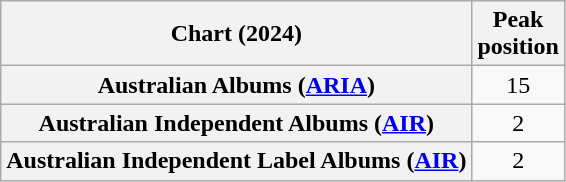<table class="wikitable sortable plainrowheaders" style="text-align:center">
<tr>
<th scope="col">Chart (2024)</th>
<th scope="col">Peak<br>position</th>
</tr>
<tr>
<th scope="row">Australian Albums (<a href='#'>ARIA</a>)</th>
<td>15</td>
</tr>
<tr>
<th scope="row">Australian Independent Albums (<a href='#'>AIR</a>)</th>
<td>2</td>
</tr>
<tr>
<th scope="row">Australian Independent Label Albums (<a href='#'>AIR</a>)</th>
<td>2</td>
</tr>
</table>
